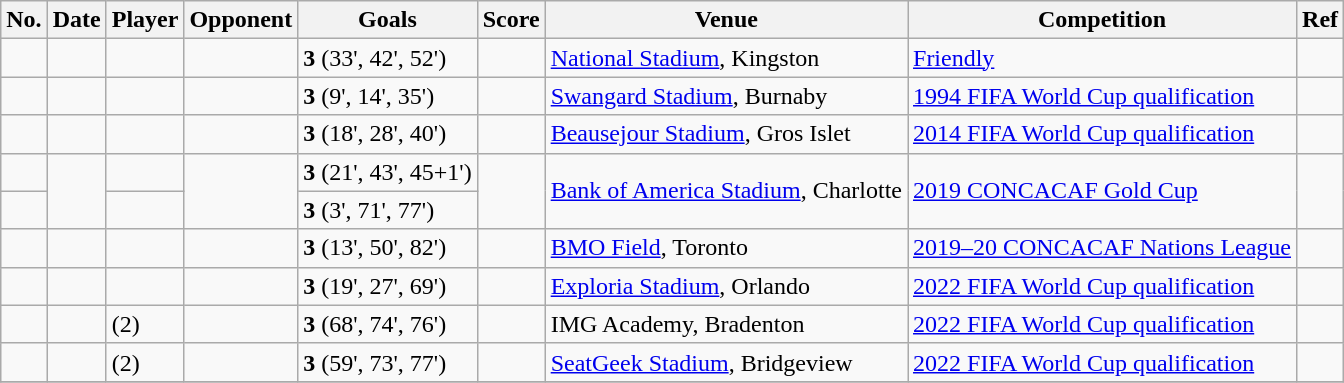<table class="wikitable sortable">
<tr>
<th>No.</th>
<th>Date</th>
<th>Player</th>
<th>Opponent</th>
<th>Goals</th>
<th>Score</th>
<th>Venue</th>
<th>Competition</th>
<th class="unsortable">Ref</th>
</tr>
<tr>
<td></td>
<td></td>
<td></td>
<td></td>
<td><strong>3</strong> (33', 42', 52')</td>
<td></td>
<td><a href='#'>National Stadium</a>, Kingston</td>
<td><a href='#'>Friendly</a></td>
<td></td>
</tr>
<tr>
<td></td>
<td></td>
<td></td>
<td></td>
<td><strong>3</strong> (9', 14', 35')</td>
<td></td>
<td><a href='#'>Swangard Stadium</a>, Burnaby</td>
<td><a href='#'>1994 FIFA World Cup qualification</a></td>
<td></td>
</tr>
<tr>
<td></td>
<td></td>
<td></td>
<td></td>
<td><strong>3</strong> (18', 28', 40')</td>
<td></td>
<td><a href='#'>Beausejour Stadium</a>, Gros Islet</td>
<td><a href='#'>2014 FIFA World Cup qualification</a></td>
<td></td>
</tr>
<tr>
<td></td>
<td rowspan=2></td>
<td></td>
<td rowspan=2></td>
<td><strong>3</strong> (21', 43', 45+1')</td>
<td rowspan=2></td>
<td rowspan=2><a href='#'>Bank of America Stadium</a>, Charlotte</td>
<td rowspan=2><a href='#'>2019 CONCACAF Gold Cup</a></td>
<td rowspan=2></td>
</tr>
<tr>
<td></td>
<td></td>
<td><strong>3</strong> (3', 71', 77')</td>
</tr>
<tr>
<td></td>
<td></td>
<td></td>
<td></td>
<td><strong>3</strong> (13', 50', 82')</td>
<td></td>
<td><a href='#'>BMO Field</a>, Toronto</td>
<td><a href='#'>2019–20 CONCACAF Nations League</a></td>
<td></td>
</tr>
<tr>
<td></td>
<td></td>
<td></td>
<td></td>
<td><strong>3</strong> (19', 27', 69')</td>
<td></td>
<td><a href='#'>Exploria Stadium</a>, Orlando</td>
<td><a href='#'>2022 FIFA World Cup qualification</a></td>
<td></td>
</tr>
<tr>
<td></td>
<td></td>
<td> (2)</td>
<td></td>
<td><strong>3</strong> (68', 74', 76')</td>
<td></td>
<td>IMG Academy, Bradenton</td>
<td><a href='#'>2022 FIFA World Cup qualification</a></td>
<td></td>
</tr>
<tr>
<td></td>
<td></td>
<td> (2)</td>
<td></td>
<td><strong>3</strong> (59', 73', 77')</td>
<td></td>
<td><a href='#'>SeatGeek Stadium</a>, Bridgeview</td>
<td><a href='#'>2022 FIFA World Cup qualification</a></td>
<td></td>
</tr>
<tr>
</tr>
</table>
